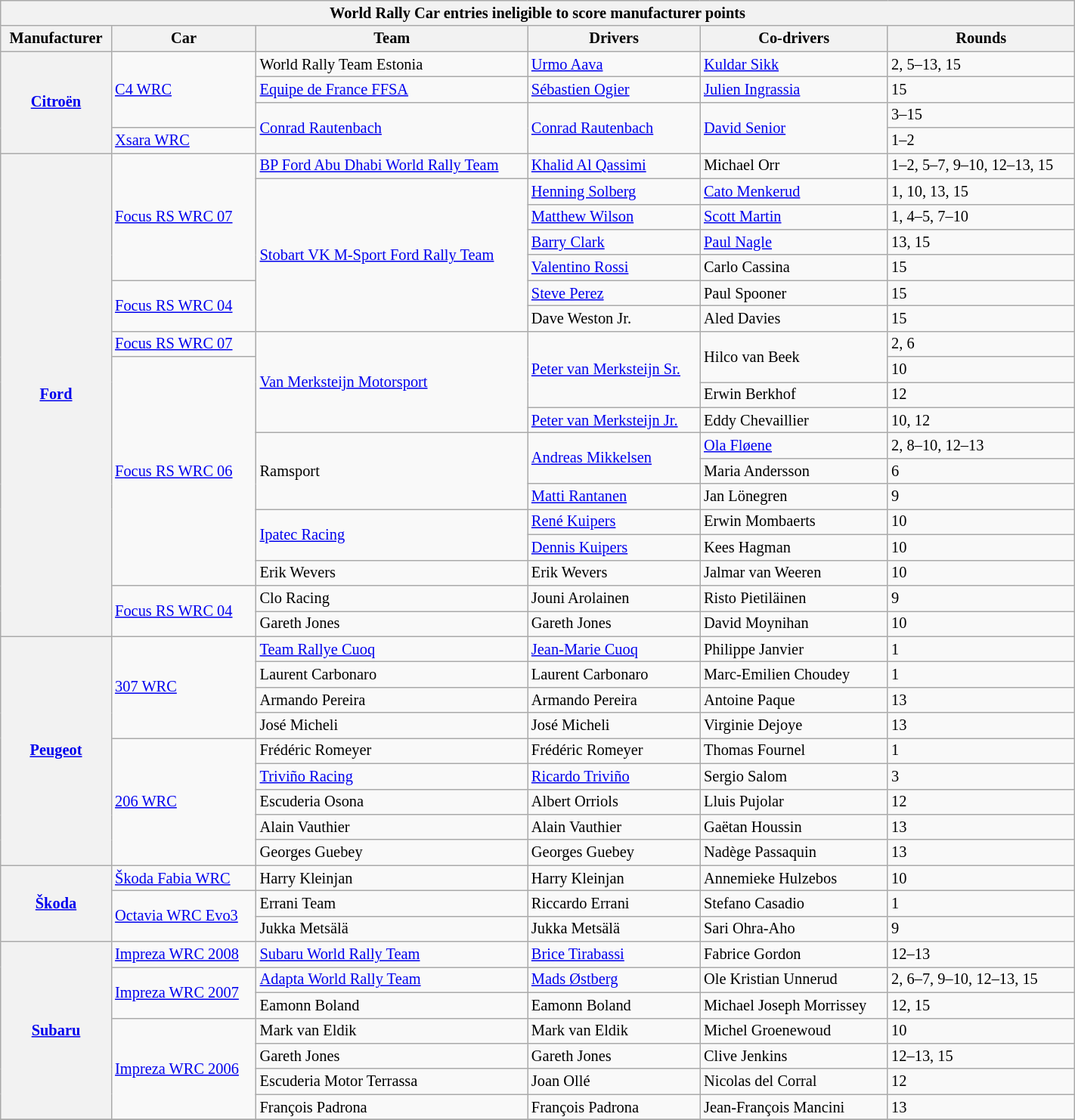<table class="wikitable" width=75% style="font-size: 85%; max-width: 950px">
<tr>
<th colspan=7>World Rally Car entries ineligible to score manufacturer points</th>
</tr>
<tr>
<th>Manufacturer</th>
<th>Car</th>
<th>Team</th>
<th>Drivers</th>
<th>Co-drivers</th>
<th>Rounds</th>
</tr>
<tr>
<th rowspan=4><a href='#'>Citroën</a></th>
<td rowspan=3><a href='#'>C4 WRC</a></td>
<td> World Rally Team Estonia</td>
<td> <a href='#'>Urmo Aava</a></td>
<td> <a href='#'>Kuldar Sikk</a></td>
<td>2, 5–13, 15</td>
</tr>
<tr>
<td> <a href='#'>Equipe de France FFSA</a></td>
<td> <a href='#'>Sébastien Ogier</a></td>
<td> <a href='#'>Julien Ingrassia</a></td>
<td>15</td>
</tr>
<tr>
<td rowspan=2 nowrap> <a href='#'>Conrad Rautenbach</a></td>
<td rowspan=2 nowrap> <a href='#'>Conrad Rautenbach</a></td>
<td rowspan=2> <a href='#'>David Senior</a></td>
<td>3–15</td>
</tr>
<tr>
<td><a href='#'>Xsara WRC</a></td>
<td>1–2</td>
</tr>
<tr>
<th rowspan=19><a href='#'>Ford</a></th>
<td rowspan=5 nowrap><a href='#'>Focus RS WRC 07</a></td>
<td nowrap> <a href='#'>BP Ford Abu Dhabi World Rally Team</a></td>
<td nowrap> <a href='#'>Khalid Al Qassimi</a></td>
<td> Michael Orr</td>
<td nowrap>1–2, 5–7, 9–10, 12–13, 15</td>
</tr>
<tr>
<td rowspan=6> <a href='#'>Stobart VK M-Sport Ford Rally Team</a></td>
<td> <a href='#'>Henning Solberg</a></td>
<td> <a href='#'>Cato Menkerud</a></td>
<td>1, 10, 13, 15</td>
</tr>
<tr>
<td> <a href='#'>Matthew Wilson</a></td>
<td> <a href='#'>Scott Martin</a></td>
<td>1, 4–5, 7–10</td>
</tr>
<tr>
<td> <a href='#'>Barry Clark</a></td>
<td> <a href='#'>Paul Nagle</a></td>
<td>13, 15</td>
</tr>
<tr>
<td> <a href='#'>Valentino Rossi</a></td>
<td> Carlo Cassina</td>
<td>15</td>
</tr>
<tr>
<td rowspan=2><a href='#'>Focus RS WRC 04</a></td>
<td> <a href='#'>Steve Perez</a></td>
<td> Paul Spooner</td>
<td>15</td>
</tr>
<tr>
<td> Dave Weston Jr.</td>
<td> Aled Davies</td>
<td>15</td>
</tr>
<tr>
<td><a href='#'>Focus RS WRC 07</a></td>
<td rowspan=4> <a href='#'>Van Merksteijn Motorsport</a></td>
<td rowspan=3 nowrap> <a href='#'>Peter van Merksteijn Sr.</a></td>
<td rowspan=2> Hilco van Beek</td>
<td>2, 6</td>
</tr>
<tr>
<td rowspan=9><a href='#'>Focus RS WRC 06</a></td>
<td>10</td>
</tr>
<tr>
<td> Erwin Berkhof</td>
<td>12</td>
</tr>
<tr>
<td> <a href='#'>Peter van Merksteijn Jr.</a></td>
<td> Eddy Chevaillier</td>
<td>10, 12</td>
</tr>
<tr>
<td rowspan=3> Ramsport</td>
<td rowspan=2> <a href='#'>Andreas Mikkelsen</a></td>
<td> <a href='#'>Ola Fløene</a></td>
<td>2, 8–10, 12–13</td>
</tr>
<tr>
<td> Maria Andersson</td>
<td>6</td>
</tr>
<tr>
<td> <a href='#'>Matti Rantanen</a></td>
<td> Jan Lönegren</td>
<td>9</td>
</tr>
<tr>
<td rowspan=2> <a href='#'>Ipatec Racing</a></td>
<td> <a href='#'>René Kuipers</a></td>
<td> Erwin Mombaerts</td>
<td>10</td>
</tr>
<tr>
<td> <a href='#'>Dennis Kuipers</a></td>
<td> Kees Hagman</td>
<td>10</td>
</tr>
<tr>
<td> Erik Wevers</td>
<td> Erik Wevers</td>
<td> Jalmar van Weeren</td>
<td>10</td>
</tr>
<tr>
<td rowspan=2><a href='#'>Focus RS WRC 04</a></td>
<td> Clo Racing</td>
<td> Jouni Arolainen</td>
<td> Risto Pietiläinen</td>
<td>9</td>
</tr>
<tr>
<td> Gareth Jones</td>
<td> Gareth Jones</td>
<td> David Moynihan</td>
<td>10</td>
</tr>
<tr>
<th rowspan=9><a href='#'>Peugeot</a></th>
<td rowspan=4><a href='#'>307 WRC</a></td>
<td> <a href='#'>Team Rallye Cuoq</a></td>
<td> <a href='#'>Jean-Marie Cuoq</a></td>
<td> Philippe Janvier</td>
<td>1</td>
</tr>
<tr>
<td> Laurent Carbonaro</td>
<td> Laurent Carbonaro</td>
<td nowrap> Marc-Emilien Choudey</td>
<td>1</td>
</tr>
<tr>
<td> Armando Pereira</td>
<td> Armando Pereira</td>
<td> Antoine Paque</td>
<td>13</td>
</tr>
<tr>
<td> José Micheli</td>
<td> José Micheli</td>
<td> Virginie Dejoye</td>
<td>13</td>
</tr>
<tr>
<td rowspan=5><a href='#'>206 WRC</a></td>
<td> Frédéric Romeyer</td>
<td> Frédéric Romeyer</td>
<td> Thomas Fournel</td>
<td>1</td>
</tr>
<tr>
<td> <a href='#'>Triviño Racing</a></td>
<td> <a href='#'>Ricardo Triviño</a></td>
<td> Sergio Salom</td>
<td>3</td>
</tr>
<tr>
<td> Escuderia Osona</td>
<td> Albert Orriols</td>
<td> Lluis Pujolar</td>
<td>12</td>
</tr>
<tr>
<td> Alain Vauthier</td>
<td> Alain Vauthier</td>
<td> Gaëtan Houssin</td>
<td>13</td>
</tr>
<tr>
<td> Georges Guebey</td>
<td> Georges Guebey</td>
<td> Nadège Passaquin</td>
<td>13</td>
</tr>
<tr>
<th rowspan=3><a href='#'>Škoda</a></th>
<td><a href='#'>Škoda Fabia WRC</a></td>
<td> Harry Kleinjan</td>
<td> Harry Kleinjan</td>
<td> Annemieke Hulzebos</td>
<td>10</td>
</tr>
<tr>
<td rowspan=2 nowrap><a href='#'>Octavia WRC Evo3</a></td>
<td> Errani Team</td>
<td> Riccardo Errani</td>
<td> Stefano Casadio</td>
<td>1</td>
</tr>
<tr>
<td> Jukka Metsälä</td>
<td> Jukka Metsälä</td>
<td> Sari Ohra-Aho</td>
<td>9</td>
</tr>
<tr>
<th rowspan=7><a href='#'>Subaru</a></th>
<td nowrap><a href='#'>Impreza WRC 2008</a></td>
<td> <a href='#'>Subaru World Rally Team</a></td>
<td> <a href='#'>Brice Tirabassi</a></td>
<td> Fabrice Gordon</td>
<td>12–13</td>
</tr>
<tr>
<td rowspan=2><a href='#'>Impreza WRC 2007</a></td>
<td> <a href='#'>Adapta World Rally Team</a></td>
<td> <a href='#'>Mads Østberg</a></td>
<td nowrap> Ole Kristian Unnerud</td>
<td nowrap>2, 6–7, 9–10, 12–13, 15</td>
</tr>
<tr>
<td> Eamonn Boland</td>
<td> Eamonn Boland</td>
<td nowrap> Michael Joseph Morrissey</td>
<td>12, 15</td>
</tr>
<tr>
<td rowspan=4><a href='#'>Impreza WRC 2006</a></td>
<td> Mark van Eldik</td>
<td> Mark van Eldik</td>
<td> Michel Groenewoud</td>
<td>10</td>
</tr>
<tr>
<td> Gareth Jones</td>
<td> Gareth Jones</td>
<td> Clive Jenkins</td>
<td>12–13, 15</td>
</tr>
<tr>
<td> Escuderia Motor Terrassa</td>
<td> Joan Ollé</td>
<td> Nicolas del Corral</td>
<td>12</td>
</tr>
<tr>
<td> François Padrona</td>
<td> François Padrona</td>
<td> Jean-François Mancini</td>
<td>13</td>
</tr>
<tr>
</tr>
</table>
